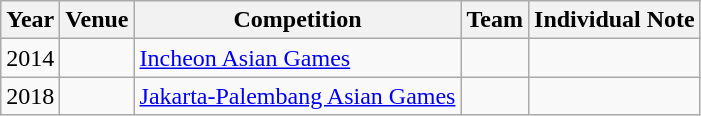<table class="wikitable">
<tr>
<th>Year</th>
<th>Venue</th>
<th>Competition</th>
<th>Team</th>
<th>Individual Note</th>
</tr>
<tr>
<td>2014</td>
<td></td>
<td><a href='#'>Incheon Asian Games</a></td>
<td style="text-align:center"></td>
<td></td>
</tr>
<tr>
<td>2018</td>
<td></td>
<td><a href='#'>Jakarta-Palembang Asian Games</a></td>
<td style="text-align:center"></td>
<td></td>
</tr>
</table>
